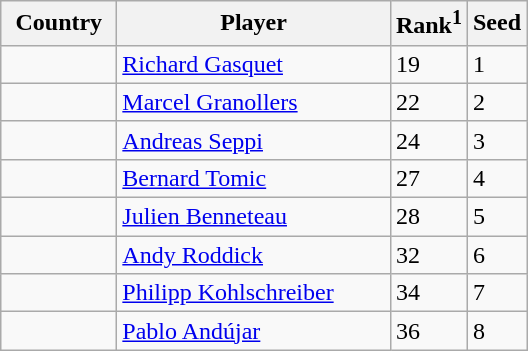<table class="wikitable" border="1">
<tr>
<th width="70">Country</th>
<th width="175">Player</th>
<th>Rank<sup>1</sup></th>
<th>Seed</th>
</tr>
<tr>
<td></td>
<td><a href='#'>Richard Gasquet</a></td>
<td>19</td>
<td>1</td>
</tr>
<tr>
<td></td>
<td><a href='#'>Marcel Granollers</a></td>
<td>22</td>
<td>2</td>
</tr>
<tr>
<td></td>
<td><a href='#'>Andreas Seppi</a></td>
<td>24</td>
<td>3</td>
</tr>
<tr>
<td></td>
<td><a href='#'>Bernard Tomic</a></td>
<td>27</td>
<td>4</td>
</tr>
<tr>
<td></td>
<td><a href='#'>Julien Benneteau</a></td>
<td>28</td>
<td>5</td>
</tr>
<tr>
<td></td>
<td><a href='#'>Andy Roddick</a></td>
<td>32</td>
<td>6</td>
</tr>
<tr>
<td></td>
<td><a href='#'>Philipp Kohlschreiber</a></td>
<td>34</td>
<td>7</td>
</tr>
<tr>
<td></td>
<td><a href='#'>Pablo Andújar</a></td>
<td>36</td>
<td>8</td>
</tr>
</table>
